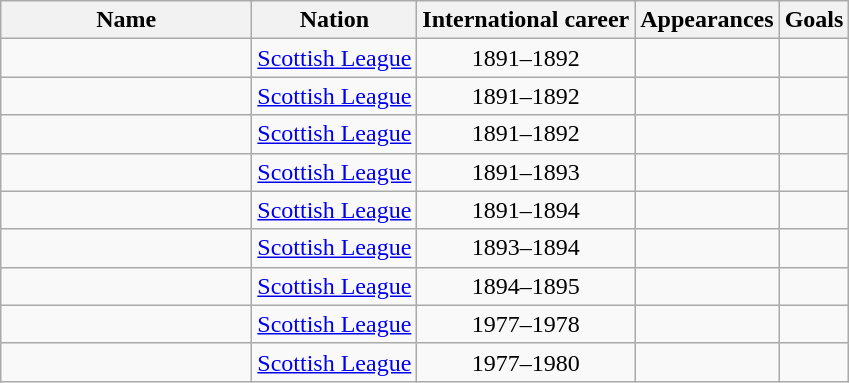<table class="wikitable sortable" style="text-align: center;">
<tr>
<th style="width:10em">Name</th>
<th>Nation</th>
<th>International career</th>
<th>Appearances</th>
<th>Goals</th>
</tr>
<tr>
<td align="left"></td>
<td align="left"> <a href='#'>Scottish League</a></td>
<td>1891–1892</td>
<td></td>
<td></td>
</tr>
<tr>
<td align="left"></td>
<td align="left"> <a href='#'>Scottish League</a></td>
<td>1891–1892</td>
<td></td>
<td></td>
</tr>
<tr>
<td align="left"></td>
<td align="left"> <a href='#'>Scottish League</a></td>
<td>1891–1892</td>
<td></td>
<td></td>
</tr>
<tr>
<td align="left"></td>
<td align="left"> <a href='#'>Scottish League</a></td>
<td>1891–1893</td>
<td></td>
<td></td>
</tr>
<tr>
<td align="left"></td>
<td align="left"> <a href='#'>Scottish League</a></td>
<td>1891–1894</td>
<td></td>
<td></td>
</tr>
<tr>
<td align="left"></td>
<td align="left"> <a href='#'>Scottish League</a></td>
<td>1893–1894</td>
<td></td>
<td></td>
</tr>
<tr>
<td align="left"></td>
<td align="left"> <a href='#'>Scottish League</a></td>
<td>1894–1895</td>
<td></td>
<td></td>
</tr>
<tr>
<td align="left"></td>
<td align="left"> <a href='#'>Scottish League</a></td>
<td>1977–1978</td>
<td></td>
<td></td>
</tr>
<tr>
<td align="left"></td>
<td align="left"> <a href='#'>Scottish League</a></td>
<td>1977–1980</td>
<td></td>
<td></td>
</tr>
</table>
